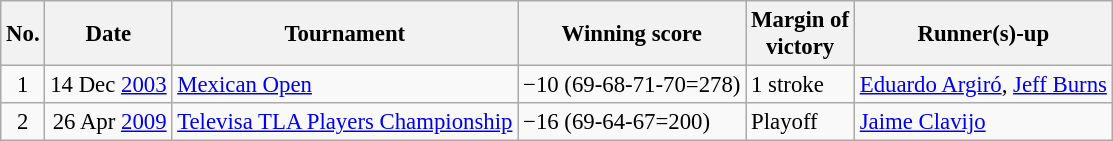<table class="wikitable" style="font-size:95%;">
<tr>
<th>No.</th>
<th>Date</th>
<th>Tournament</th>
<th>Winning score</th>
<th>Margin of<br>victory</th>
<th>Runner(s)-up</th>
</tr>
<tr>
<td align=center>1</td>
<td align=right>14 Dec <a href='#'>2003</a></td>
<td><a href='#'>Mexican Open</a></td>
<td>−10 (69-68-71-70=278)</td>
<td>1 stroke</td>
<td> <a href='#'>Eduardo Argiró</a>,  <a href='#'>Jeff Burns</a></td>
</tr>
<tr>
<td align=center>2</td>
<td align=right>26 Apr <a href='#'>2009</a></td>
<td><a href='#'>Televisa TLA Players Championship</a></td>
<td>−16 (69-64-67=200)</td>
<td>Playoff</td>
<td> <a href='#'>Jaime Clavijo</a></td>
</tr>
</table>
